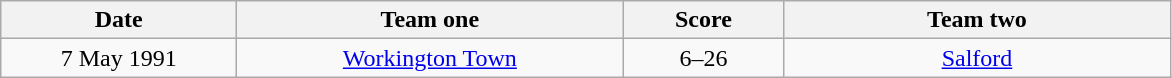<table class="wikitable" style="text-align: center">
<tr>
<th width=150>Date</th>
<th width=250>Team one</th>
<th width=100>Score</th>
<th width=250>Team two</th>
</tr>
<tr>
<td>7 May 1991</td>
<td><a href='#'>Workington Town</a></td>
<td>6–26</td>
<td><a href='#'>Salford</a></td>
</tr>
</table>
